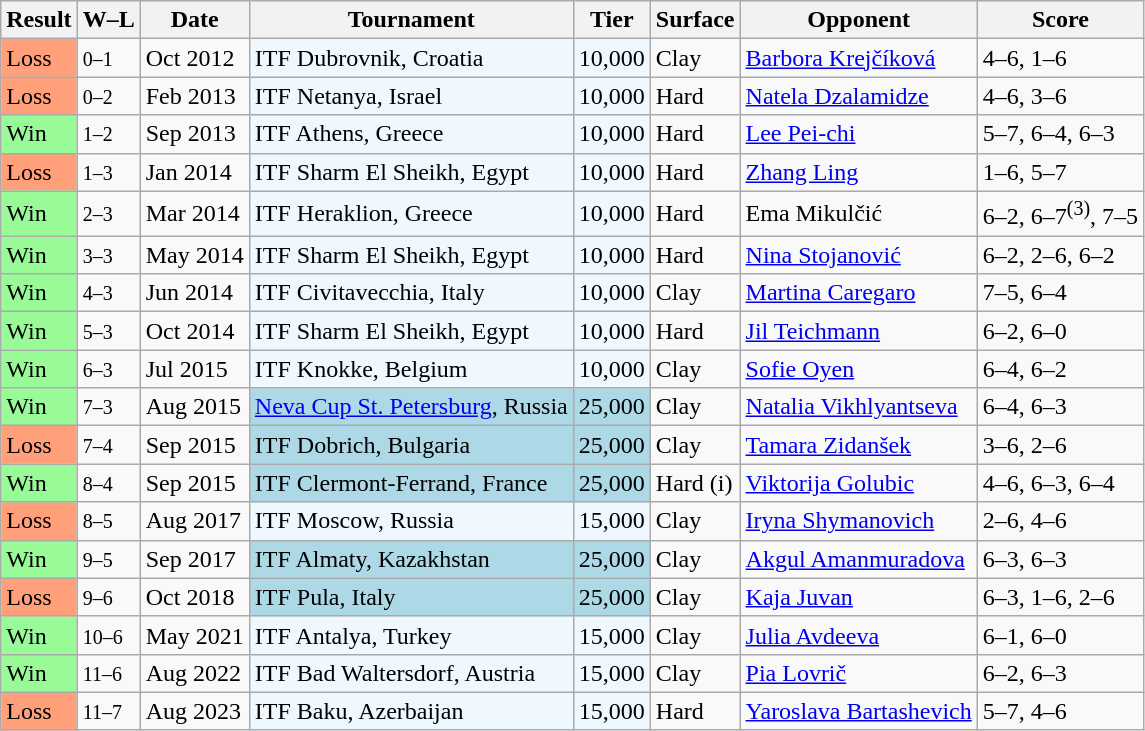<table class="sortable wikitable">
<tr>
<th>Result</th>
<th class="unsortable">W–L</th>
<th>Date</th>
<th>Tournament</th>
<th>Tier</th>
<th>Surface</th>
<th>Opponent</th>
<th class="unsortable">Score</th>
</tr>
<tr>
<td style="background:#ffa07a;">Loss</td>
<td><small>0–1</small></td>
<td>Oct 2012</td>
<td style="background:#f0f8ff;">ITF Dubrovnik, Croatia</td>
<td style="background:#f0f8ff;">10,000</td>
<td>Clay</td>
<td> <a href='#'>Barbora Krejčíková</a></td>
<td>4–6, 1–6</td>
</tr>
<tr>
<td style="background:#ffa07a;">Loss</td>
<td><small>0–2</small></td>
<td>Feb 2013</td>
<td style="background:#f0f8ff;">ITF Netanya, Israel</td>
<td style="background:#f0f8ff;">10,000</td>
<td>Hard</td>
<td> <a href='#'>Natela Dzalamidze</a></td>
<td>4–6, 3–6</td>
</tr>
<tr>
<td style="background:#98fb98;">Win</td>
<td><small>1–2</small></td>
<td>Sep 2013</td>
<td style="background:#f0f8ff;">ITF Athens, Greece</td>
<td style="background:#f0f8ff;">10,000</td>
<td>Hard</td>
<td> <a href='#'>Lee Pei-chi</a></td>
<td>5–7, 6–4, 6–3</td>
</tr>
<tr>
<td style="background:#ffa07a;">Loss</td>
<td><small>1–3</small></td>
<td>Jan 2014</td>
<td style="background:#f0f8ff;">ITF Sharm El Sheikh, Egypt</td>
<td style="background:#f0f8ff;">10,000</td>
<td>Hard</td>
<td> <a href='#'>Zhang Ling</a></td>
<td>1–6, 5–7</td>
</tr>
<tr>
<td style="background:#98fb98;">Win</td>
<td><small>2–3</small></td>
<td>Mar 2014</td>
<td style="background:#f0f8ff;">ITF Heraklion, Greece</td>
<td style="background:#f0f8ff;">10,000</td>
<td>Hard</td>
<td> Ema Mikulčić</td>
<td>6–2, 6–7<sup>(3)</sup>, 7–5</td>
</tr>
<tr>
<td style="background:#98fb98;">Win</td>
<td><small>3–3</small></td>
<td>May 2014</td>
<td style="background:#f0f8ff;">ITF Sharm El Sheikh, Egypt</td>
<td style="background:#f0f8ff;">10,000</td>
<td>Hard</td>
<td> <a href='#'>Nina Stojanović</a></td>
<td>6–2, 2–6, 6–2</td>
</tr>
<tr>
<td style="background:#98fb98;">Win</td>
<td><small>4–3</small></td>
<td>Jun 2014</td>
<td style="background:#f0f8ff;">ITF Civitavecchia, Italy</td>
<td style="background:#f0f8ff;">10,000</td>
<td>Clay</td>
<td> <a href='#'>Martina Caregaro</a></td>
<td>7–5, 6–4</td>
</tr>
<tr>
<td style="background:#98fb98;">Win</td>
<td><small>5–3</small></td>
<td>Oct 2014</td>
<td style="background:#f0f8ff;">ITF Sharm El Sheikh, Egypt</td>
<td style="background:#f0f8ff;">10,000</td>
<td>Hard</td>
<td> <a href='#'>Jil Teichmann</a></td>
<td>6–2, 6–0</td>
</tr>
<tr>
<td style="background:#98fb98;">Win</td>
<td><small>6–3</small></td>
<td>Jul 2015</td>
<td style="background:#f0f8ff;">ITF Knokke, Belgium</td>
<td style="background:#f0f8ff;">10,000</td>
<td>Clay</td>
<td> <a href='#'>Sofie Oyen</a></td>
<td>6–4, 6–2</td>
</tr>
<tr>
<td style="background:#98fb98;">Win</td>
<td><small>7–3</small></td>
<td>Aug 2015</td>
<td style="background:lightblue;"><a href='#'>Neva Cup St. Petersburg</a>, Russia</td>
<td style="background:lightblue;">25,000</td>
<td>Clay</td>
<td> <a href='#'>Natalia Vikhlyantseva</a></td>
<td>6–4, 6–3</td>
</tr>
<tr>
<td style="background:#ffa07a;">Loss</td>
<td><small>7–4</small></td>
<td>Sep 2015</td>
<td style="background:lightblue;">ITF Dobrich, Bulgaria</td>
<td style="background:lightblue;">25,000</td>
<td>Clay</td>
<td> <a href='#'>Tamara Zidanšek</a></td>
<td>3–6, 2–6</td>
</tr>
<tr>
<td style="background:#98fb98;">Win</td>
<td><small>8–4</small></td>
<td>Sep 2015</td>
<td style="background:lightblue;">ITF Clermont-Ferrand, France</td>
<td style="background:lightblue;">25,000</td>
<td>Hard (i)</td>
<td> <a href='#'>Viktorija Golubic</a></td>
<td>4–6, 6–3, 6–4</td>
</tr>
<tr>
<td style="background:#ffa07a;">Loss</td>
<td><small>8–5</small></td>
<td>Aug 2017</td>
<td style="background:#f0f8ff;">ITF Moscow, Russia</td>
<td style="background:#f0f8ff;">15,000</td>
<td>Clay</td>
<td> <a href='#'>Iryna Shymanovich</a></td>
<td>2–6, 4–6</td>
</tr>
<tr>
<td style="background:#98fb98;">Win</td>
<td><small>9–5</small></td>
<td>Sep 2017</td>
<td style="background:lightblue;">ITF Almaty, Kazakhstan</td>
<td style="background:lightblue;">25,000</td>
<td>Clay</td>
<td> <a href='#'>Akgul Amanmuradova</a></td>
<td>6–3, 6–3</td>
</tr>
<tr>
<td style="background:#ffa07a;">Loss</td>
<td><small>9–6</small></td>
<td>Oct 2018</td>
<td style="background:lightblue;">ITF Pula, Italy</td>
<td style="background:lightblue;">25,000</td>
<td>Clay</td>
<td> <a href='#'>Kaja Juvan</a></td>
<td>6–3, 1–6, 2–6</td>
</tr>
<tr>
<td style="background:#98fb98;">Win</td>
<td><small>10–6</small></td>
<td>May 2021</td>
<td style="background:#f0f8ff;">ITF Antalya, Turkey</td>
<td style="background:#f0f8ff;">15,000</td>
<td>Clay</td>
<td> <a href='#'>Julia Avdeeva</a></td>
<td>6–1, 6–0</td>
</tr>
<tr>
<td style="background:#98fb98;">Win</td>
<td><small>11–6</small></td>
<td>Aug 2022</td>
<td style="background:#f0f8ff;">ITF Bad Waltersdorf, Austria</td>
<td style="background:#f0f8ff;">15,000</td>
<td>Clay</td>
<td> <a href='#'>Pia Lovrič</a></td>
<td>6–2, 6–3</td>
</tr>
<tr>
<td style="background:#ffa07a;">Loss</td>
<td><small>11–7</small></td>
<td>Aug 2023</td>
<td style="background:#f0f8ff;">ITF Baku, Azerbaijan</td>
<td style="background:#f0f8ff;">15,000</td>
<td>Hard</td>
<td> <a href='#'>Yaroslava Bartashevich</a></td>
<td>5–7, 4–6</td>
</tr>
</table>
